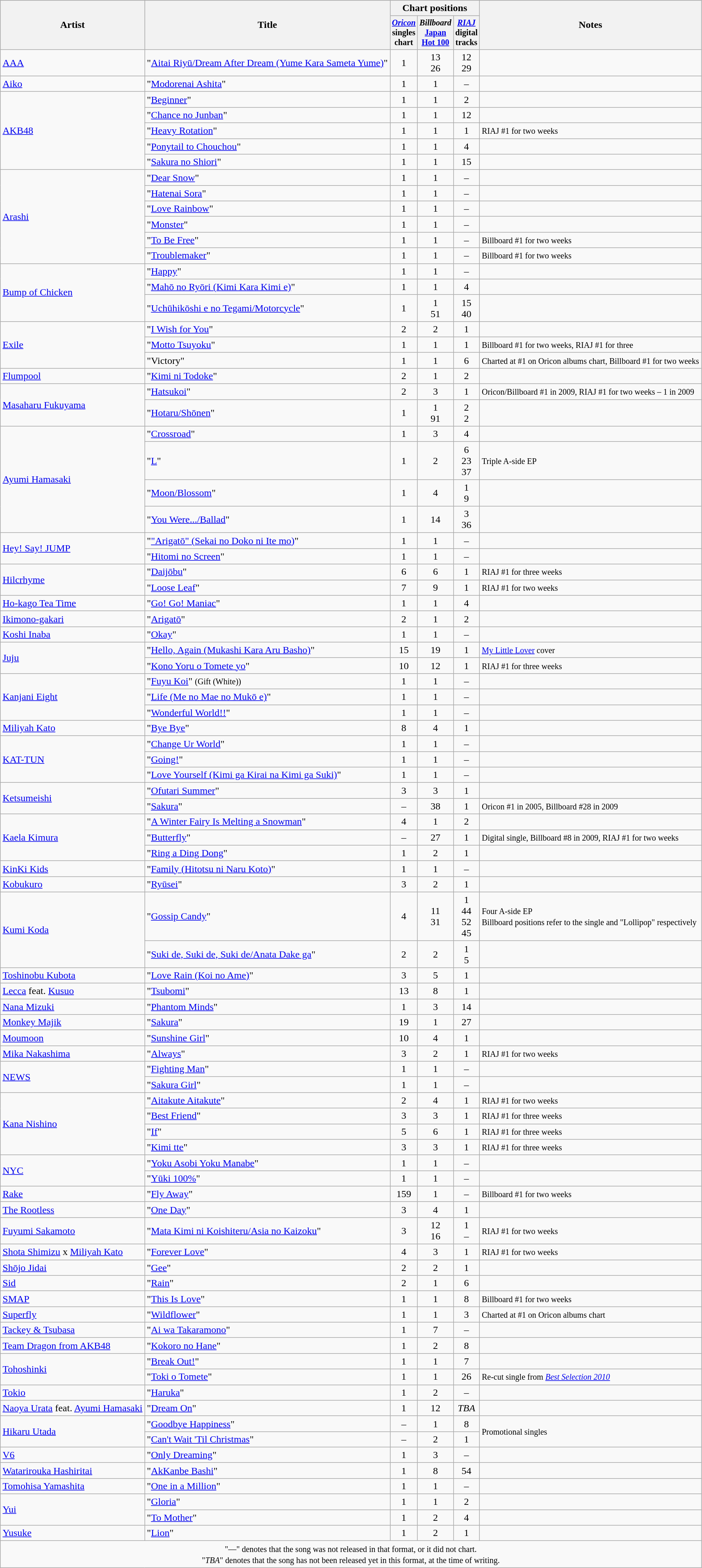<table class="wikitable" style="text-align:center">
<tr bgcolor="#CCCCCC">
<th rowspan="2">Artist</th>
<th rowspan="2">Title</th>
<th colspan="3">Chart positions</th>
<th rowspan="2">Notes</th>
</tr>
<tr style="font-size:smaller;">
<th width="35"><em><a href='#'>Oricon</a></em> singles chart<br></th>
<th width="35"><em>Billboard</em> <a href='#'>Japan Hot 100</a><br></th>
<th width="35"><em><a href='#'>RIAJ</a></em> digital tracks<br></th>
</tr>
<tr>
<td align="left"><a href='#'>AAA</a></td>
<td align="left">"<a href='#'>Aitai Riyū/Dream After Dream (Yume Kara Sameta Yume)</a>"</td>
<td>1</td>
<td>13<br>26</td>
<td>12<br>29</td>
<td></td>
</tr>
<tr>
<td align="left"><a href='#'>Aiko</a></td>
<td align="left">"<a href='#'>Modorenai Ashita</a>"</td>
<td>1</td>
<td>1</td>
<td>–</td>
<td></td>
</tr>
<tr>
<td align="left" rowspan="5"><a href='#'>AKB48</a></td>
<td align="left">"<a href='#'>Beginner</a>"</td>
<td>1</td>
<td>1</td>
<td>2</td>
<td align="left"></td>
</tr>
<tr>
<td align="left">"<a href='#'>Chance no Junban</a>"</td>
<td>1</td>
<td>1</td>
<td>12</td>
<td align="left"></td>
</tr>
<tr>
<td align="left">"<a href='#'>Heavy Rotation</a>"</td>
<td>1</td>
<td>1</td>
<td>1</td>
<td align="left"><small>RIAJ #1 for two weeks</small></td>
</tr>
<tr>
<td align="left">"<a href='#'>Ponytail to Chouchou</a>"</td>
<td>1</td>
<td>1</td>
<td>4</td>
<td></td>
</tr>
<tr>
<td align="left">"<a href='#'>Sakura no Shiori</a>"</td>
<td>1</td>
<td>1</td>
<td>15</td>
<td></td>
</tr>
<tr>
<td align="left" rowspan="6"><a href='#'>Arashi</a></td>
<td align="left">"<a href='#'>Dear Snow</a>"</td>
<td>1</td>
<td>1</td>
<td>–</td>
<td align="left"></td>
</tr>
<tr>
<td align="left">"<a href='#'>Hatenai Sora</a>"</td>
<td>1</td>
<td>1</td>
<td>–</td>
<td align="left"></td>
</tr>
<tr>
<td align="left">"<a href='#'>Love Rainbow</a>"</td>
<td>1</td>
<td>1</td>
<td>–</td>
<td align="left"></td>
</tr>
<tr>
<td align="left">"<a href='#'>Monster</a>"</td>
<td>1</td>
<td>1</td>
<td>–</td>
<td align="left"></td>
</tr>
<tr>
<td align="left">"<a href='#'>To Be Free</a>"</td>
<td>1</td>
<td>1</td>
<td>–</td>
<td align="left"><small>Billboard #1 for two weeks</small></td>
</tr>
<tr>
<td align="left">"<a href='#'>Troublemaker</a>"</td>
<td>1</td>
<td>1</td>
<td>–</td>
<td align="left"><small>Billboard #1 for two weeks</small></td>
</tr>
<tr>
<td align="left" rowspan="3"><a href='#'>Bump of Chicken</a></td>
<td align="left">"<a href='#'>Happy</a>"</td>
<td>1</td>
<td>1</td>
<td>–</td>
<td align="left"></td>
</tr>
<tr>
<td align="left">"<a href='#'>Mahō no Ryōri (Kimi Kara Kimi e)</a>"</td>
<td>1</td>
<td>1</td>
<td>4</td>
<td align="left"></td>
</tr>
<tr>
<td align="left">"<a href='#'>Uchūhikōshi e no Tegami/Motorcycle</a>"</td>
<td>1</td>
<td>1<br>51</td>
<td>15<br>40</td>
<td align="left"></td>
</tr>
<tr>
<td align="left" rowspan="3"><a href='#'>Exile</a></td>
<td align="left">"<a href='#'>I Wish for You</a>"</td>
<td>2</td>
<td>2</td>
<td>1</td>
<td align="left"></td>
</tr>
<tr>
<td align="left">"<a href='#'>Motto Tsuyoku</a>"</td>
<td>1</td>
<td>1</td>
<td>1</td>
<td align="left"><small>Billboard #1 for two weeks, RIAJ #1 for three</small></td>
</tr>
<tr>
<td align="left">"Victory"</td>
<td>1</td>
<td>1</td>
<td>6</td>
<td align="left"><small>Charted at #1 on Oricon albums chart, Billboard #1 for two weeks</small></td>
</tr>
<tr>
<td align="left"><a href='#'>Flumpool</a></td>
<td align="left">"<a href='#'>Kimi ni Todoke</a>"</td>
<td>2</td>
<td>1</td>
<td>2</td>
<td align="left"></td>
</tr>
<tr>
<td align="left" rowspan="2"><a href='#'>Masaharu Fukuyama</a></td>
<td align="left">"<a href='#'>Hatsukoi</a>"</td>
<td>2</td>
<td>3</td>
<td>1</td>
<td align="left"><small>Oricon/Billboard #1 in 2009, RIAJ #1 for two weeks – 1 in 2009</small></td>
</tr>
<tr>
<td align="left">"<a href='#'>Hotaru/Shōnen</a>"</td>
<td>1</td>
<td>1<br>91</td>
<td>2<br>2</td>
<td align="left"></td>
</tr>
<tr>
<td align="left" rowspan="4"><a href='#'>Ayumi Hamasaki</a></td>
<td align="left">"<a href='#'>Crossroad</a>"</td>
<td>1</td>
<td>3</td>
<td>4</td>
<td></td>
</tr>
<tr>
<td align="left">"<a href='#'>L</a>"</td>
<td>1</td>
<td>2</td>
<td>6<br>23<br>37</td>
<td align="left"><small>Triple A-side EP</small></td>
</tr>
<tr>
<td align="left">"<a href='#'>Moon/Blossom</a>"</td>
<td>1</td>
<td>4</td>
<td>1<br>9</td>
<td></td>
</tr>
<tr>
<td align="left">"<a href='#'>You Were.../Ballad</a>"</td>
<td>1</td>
<td>14</td>
<td>3<br>36</td>
<td></td>
</tr>
<tr>
<td align="left" rowspan="2"><a href='#'>Hey! Say! JUMP</a></td>
<td align="left">"<a href='#'>"Arigatō" (Sekai no Doko ni Ite mo)</a>"</td>
<td>1</td>
<td>1</td>
<td>–</td>
<td></td>
</tr>
<tr>
<td align="left">"<a href='#'>Hitomi no Screen</a>"</td>
<td>1</td>
<td>1</td>
<td>–</td>
<td></td>
</tr>
<tr>
<td align="left" rowspan="2"><a href='#'>Hilcrhyme</a></td>
<td align="left">"<a href='#'>Daijōbu</a>"</td>
<td>6</td>
<td>6</td>
<td>1</td>
<td align="left"><small>RIAJ #1 for three weeks</small></td>
</tr>
<tr>
<td align="left">"<a href='#'>Loose Leaf</a>"</td>
<td>7</td>
<td>9</td>
<td>1</td>
<td align="left"><small>RIAJ #1 for two weeks</small></td>
</tr>
<tr>
<td align="left"><a href='#'>Ho-kago Tea Time</a></td>
<td align="left">"<a href='#'>Go! Go! Maniac</a>"</td>
<td>1</td>
<td>1</td>
<td>4</td>
<td align="left"></td>
</tr>
<tr>
<td align="left"><a href='#'>Ikimono-gakari</a></td>
<td align="left">"<a href='#'>Arigatō</a>"</td>
<td>2</td>
<td>1</td>
<td>2</td>
<td align="left"></td>
</tr>
<tr>
<td align="left"><a href='#'>Koshi Inaba</a></td>
<td align="left">"<a href='#'>Okay</a>"</td>
<td>1</td>
<td>1</td>
<td>–</td>
<td align="left"></td>
</tr>
<tr>
<td align="left" rowspan="2"><a href='#'>Juju</a></td>
<td align="left">"<a href='#'>Hello, Again (Mukashi Kara Aru Basho)</a>"</td>
<td>15</td>
<td>19</td>
<td>1</td>
<td align="left"><small><a href='#'>My Little Lover</a> cover</small></td>
</tr>
<tr>
<td align="left">"<a href='#'>Kono Yoru o Tomete yo</a>"</td>
<td>10</td>
<td>12</td>
<td>1</td>
<td align="left"><small>RIAJ #1 for three weeks</small></td>
</tr>
<tr>
<td align="left" rowspan="3"><a href='#'>Kanjani Eight</a></td>
<td align="left">"<a href='#'>Fuyu Koi</a>" <small>(Gift (White))</small></td>
<td>1</td>
<td>1</td>
<td>–</td>
<td></td>
</tr>
<tr>
<td align="left">"<a href='#'>Life (Me no Mae no Mukō e)</a>"</td>
<td>1</td>
<td>1</td>
<td>–</td>
<td align="left"></td>
</tr>
<tr>
<td align="left">"<a href='#'>Wonderful World!!</a>"</td>
<td>1</td>
<td>1</td>
<td>–</td>
<td align="left"></td>
</tr>
<tr>
<td align="left"><a href='#'>Miliyah Kato</a></td>
<td align="left">"<a href='#'>Bye Bye</a>"</td>
<td>8</td>
<td>4</td>
<td>1</td>
<td align="left"></td>
</tr>
<tr>
<td align="left" rowspan="3"><a href='#'>KAT-TUN</a></td>
<td align="left">"<a href='#'>Change Ur World</a>"</td>
<td>1</td>
<td>1</td>
<td>–</td>
<td></td>
</tr>
<tr>
<td align="left">"<a href='#'>Going!</a>"</td>
<td>1</td>
<td>1</td>
<td>–</td>
<td></td>
</tr>
<tr>
<td align="left">"<a href='#'>Love Yourself (Kimi ga Kirai na Kimi ga Suki)</a>"</td>
<td>1</td>
<td>1</td>
<td>–</td>
<td></td>
</tr>
<tr>
<td align="left" rowspan="2"><a href='#'>Ketsumeishi</a></td>
<td align="left">"<a href='#'>Ofutari Summer</a>"</td>
<td>3</td>
<td>3</td>
<td>1</td>
<td align="left"></td>
</tr>
<tr>
<td align="left">"<a href='#'>Sakura</a>"</td>
<td>–</td>
<td>38</td>
<td>1</td>
<td align="left"><small>Oricon #1 in 2005, Billboard #28 in 2009</small></td>
</tr>
<tr>
<td align="left" rowspan="3"><a href='#'>Kaela Kimura</a></td>
<td align="left">"<a href='#'>A Winter Fairy Is Melting a Snowman</a>"</td>
<td>4</td>
<td>1</td>
<td>2</td>
<td align="left"></td>
</tr>
<tr>
<td align="left">"<a href='#'>Butterfly</a>"</td>
<td>–</td>
<td>27</td>
<td>1</td>
<td align="left"><small>Digital single, Billboard #8 in 2009, RIAJ #1 for two weeks</small></td>
</tr>
<tr>
<td align="left">"<a href='#'>Ring a Ding Dong</a>"</td>
<td>1</td>
<td>2</td>
<td>1</td>
<td align="left"></td>
</tr>
<tr>
<td align="left"><a href='#'>KinKi Kids</a></td>
<td align="left">"<a href='#'>Family (Hitotsu ni Naru Koto)</a>"</td>
<td>1</td>
<td>1</td>
<td>–</td>
<td align="left"></td>
</tr>
<tr>
<td align="left"><a href='#'>Kobukuro</a></td>
<td align="left">"<a href='#'>Ryūsei</a>"</td>
<td>3</td>
<td>2</td>
<td>1</td>
<td align="left"></td>
</tr>
<tr>
<td align="left" rowspan="2"><a href='#'>Kumi Koda</a></td>
<td align="left">"<a href='#'>Gossip Candy</a>"</td>
<td>4</td>
<td>11<br>31</td>
<td>1<br>44<br>52<br>45</td>
<td align="left"><small>Four A-side EP<br>Billboard positions refer to the single and "Lollipop" respectively</small></td>
</tr>
<tr>
<td align="left">"<a href='#'>Suki de, Suki de, Suki de/Anata Dake ga</a>"</td>
<td>2</td>
<td>2</td>
<td>1<br>5</td>
<td align="left"></td>
</tr>
<tr>
<td align="left"><a href='#'>Toshinobu Kubota</a></td>
<td align="left">"<a href='#'>Love Rain (Koi no Ame)</a>"</td>
<td>3</td>
<td>5</td>
<td>1</td>
<td align="left"></td>
</tr>
<tr>
<td align="left"><a href='#'>Lecca</a> feat. <a href='#'>Kusuo</a></td>
<td align="left">"<a href='#'>Tsubomi</a>"</td>
<td>13</td>
<td>8</td>
<td>1</td>
<td></td>
</tr>
<tr>
<td align="left"><a href='#'>Nana Mizuki</a></td>
<td align="left">"<a href='#'>Phantom Minds</a>"</td>
<td>1</td>
<td>3</td>
<td>14</td>
<td></td>
</tr>
<tr>
<td align="left"><a href='#'>Monkey Majik</a></td>
<td align="left">"<a href='#'>Sakura</a>"</td>
<td>19</td>
<td>1</td>
<td>27</td>
<td align="left"></td>
</tr>
<tr>
<td align="left"><a href='#'>Moumoon</a></td>
<td align="left">"<a href='#'>Sunshine Girl</a>"</td>
<td>10</td>
<td>4</td>
<td>1</td>
<td align="left"></td>
</tr>
<tr>
<td align="left"><a href='#'>Mika Nakashima</a></td>
<td align="left">"<a href='#'>Always</a>"</td>
<td>3</td>
<td>2</td>
<td>1</td>
<td align="left"><small>RIAJ #1 for two weeks</small></td>
</tr>
<tr>
<td align="left" rowspan="2"><a href='#'>NEWS</a></td>
<td align="left">"<a href='#'>Fighting Man</a>"</td>
<td>1</td>
<td>1</td>
<td>–</td>
<td align="left"></td>
</tr>
<tr>
<td align="left">"<a href='#'>Sakura Girl</a>"</td>
<td>1</td>
<td>1</td>
<td>–</td>
<td align="left"></td>
</tr>
<tr>
<td align="left" rowspan="4"><a href='#'>Kana Nishino</a></td>
<td align="left">"<a href='#'>Aitakute Aitakute</a>"</td>
<td>2</td>
<td>4</td>
<td>1</td>
<td align="left"><small>RIAJ #1 for two weeks</small></td>
</tr>
<tr>
<td align="left">"<a href='#'>Best Friend</a>"</td>
<td>3</td>
<td>3</td>
<td>1</td>
<td align="left"><small>RIAJ #1 for three weeks</small></td>
</tr>
<tr>
<td align="left">"<a href='#'>If</a>"</td>
<td>5</td>
<td>6</td>
<td>1</td>
<td align="left"><small>RIAJ #1 for three weeks</small></td>
</tr>
<tr>
<td align="left">"<a href='#'>Kimi tte</a>"</td>
<td>3</td>
<td>3</td>
<td>1</td>
<td align="left"><small>RIAJ #1 for three weeks</small></td>
</tr>
<tr>
<td align="left" rowspan="2"><a href='#'>NYC</a></td>
<td align="left">"<a href='#'>Yoku Asobi Yoku Manabe</a>"</td>
<td>1</td>
<td>1</td>
<td>–</td>
<td align="left"></td>
</tr>
<tr>
<td align="left">"<a href='#'>Yūki 100%</a>"</td>
<td>1</td>
<td>1</td>
<td>–</td>
<td align="left"></td>
</tr>
<tr>
<td align="left"><a href='#'>Rake</a></td>
<td align="left">"<a href='#'>Fly Away</a>"</td>
<td>159</td>
<td>1</td>
<td>–</td>
<td align="left"><small>Billboard #1 for two weeks</small></td>
</tr>
<tr>
<td align="left"><a href='#'>The Rootless</a></td>
<td align="left">"<a href='#'>One Day</a>"</td>
<td>3</td>
<td>4</td>
<td>1</td>
<td align="left"></td>
</tr>
<tr>
<td align="left"><a href='#'>Fuyumi Sakamoto</a></td>
<td align="left">"<a href='#'>Mata Kimi ni Koishiteru/Asia no Kaizoku</a>"</td>
<td>3</td>
<td>12<br>16</td>
<td>1<br>–</td>
<td align="left"><small>RIAJ #1 for two weeks</small></td>
</tr>
<tr>
<td align="left"><a href='#'>Shota Shimizu</a> x <a href='#'>Miliyah Kato</a></td>
<td align="left">"<a href='#'>Forever Love</a>"</td>
<td>4</td>
<td>3</td>
<td>1</td>
<td align="left"><small>RIAJ #1 for two weeks</small></td>
</tr>
<tr>
<td align="left"><a href='#'>Shōjo Jidai</a></td>
<td align="left">"<a href='#'>Gee</a>"</td>
<td>2</td>
<td>2</td>
<td>1</td>
<td align="left"></td>
</tr>
<tr>
<td align="left"><a href='#'>Sid</a></td>
<td align="left">"<a href='#'>Rain</a>"</td>
<td>2</td>
<td>1</td>
<td>6</td>
<td align="left"></td>
</tr>
<tr>
<td align="left"><a href='#'>SMAP</a></td>
<td align="left">"<a href='#'>This Is Love</a>"</td>
<td>1</td>
<td>1</td>
<td>8</td>
<td align="left"><small>Billboard #1 for two weeks</small></td>
</tr>
<tr>
<td align="left"><a href='#'>Superfly</a></td>
<td align="left">"<a href='#'>Wildflower</a>"</td>
<td>1</td>
<td>1</td>
<td>3</td>
<td align="left"><small>Charted at #1 on Oricon albums chart</small></td>
</tr>
<tr>
<td align="left"><a href='#'>Tackey & Tsubasa</a></td>
<td align="left">"<a href='#'>Ai wa Takaramono</a>"</td>
<td>1</td>
<td>7</td>
<td>–</td>
<td align="left"></td>
</tr>
<tr>
<td align="left"><a href='#'>Team Dragon from AKB48</a></td>
<td align="left">"<a href='#'>Kokoro no Hane</a>"</td>
<td>1</td>
<td>2</td>
<td>8</td>
<td align="left"></td>
</tr>
<tr>
<td align="left" rowspan="2"><a href='#'>Tohoshinki</a></td>
<td align="left">"<a href='#'>Break Out!</a>"</td>
<td>1</td>
<td>1</td>
<td>7</td>
<td></td>
</tr>
<tr>
<td align="left">"<a href='#'>Toki o Tomete</a>"</td>
<td>1</td>
<td>1</td>
<td>26</td>
<td align="left"><small>Re-cut single from <em><a href='#'>Best Selection 2010</a></em></small></td>
</tr>
<tr>
<td align="left"><a href='#'>Tokio</a></td>
<td align="left">"<a href='#'>Haruka</a>"</td>
<td>1</td>
<td>2</td>
<td>–</td>
<td align="left"></td>
</tr>
<tr>
<td align="left"><a href='#'>Naoya Urata</a> feat. <a href='#'>Ayumi Hamasaki</a></td>
<td align="left">"<a href='#'>Dream On</a>"</td>
<td>1</td>
<td>12</td>
<td><em>TBA</em></td>
<td align="left"></td>
</tr>
<tr>
<td align="left" rowspan="2"><a href='#'>Hikaru Utada</a></td>
<td align="left">"<a href='#'>Goodbye Happiness</a>"</td>
<td>–</td>
<td>1</td>
<td>8</td>
<td align="left" rowspan="2"><small>Promotional singles</small></td>
</tr>
<tr>
<td align="left">"<a href='#'>Can't Wait 'Til Christmas</a>"</td>
<td>–</td>
<td>2</td>
<td>1</td>
</tr>
<tr>
<td align="left"><a href='#'>V6</a></td>
<td align="left">"<a href='#'>Only Dreaming</a>"</td>
<td>1</td>
<td>3</td>
<td>–</td>
<td></td>
</tr>
<tr>
<td align="left"><a href='#'>Watarirouka Hashiritai</a></td>
<td align="left">"<a href='#'>AkKanbe Bashi</a>"</td>
<td>1</td>
<td>8</td>
<td>54</td>
<td></td>
</tr>
<tr>
<td align="left"><a href='#'>Tomohisa Yamashita</a></td>
<td align="left">"<a href='#'>One in a Million</a>"</td>
<td>1</td>
<td>1</td>
<td>–</td>
<td></td>
</tr>
<tr>
<td align="left" rowspan="2"><a href='#'>Yui</a></td>
<td align="left">"<a href='#'>Gloria</a>"</td>
<td>1</td>
<td>1</td>
<td>2</td>
<td></td>
</tr>
<tr>
<td align="left">"<a href='#'>To Mother</a>"</td>
<td>1</td>
<td>2</td>
<td>4</td>
<td></td>
</tr>
<tr>
<td align="left"><a href='#'>Yusuke</a></td>
<td align="left">"<a href='#'>Lion</a>"</td>
<td>1</td>
<td>2</td>
<td>1</td>
<td></td>
</tr>
<tr>
<td align="center" colspan="6"><small>"—" denotes that the song was not released in that format, or it did not chart.<br>"<em>TBA</em>" denotes that the song has not been released yet in this format, at the time of writing.</small></td>
</tr>
</table>
